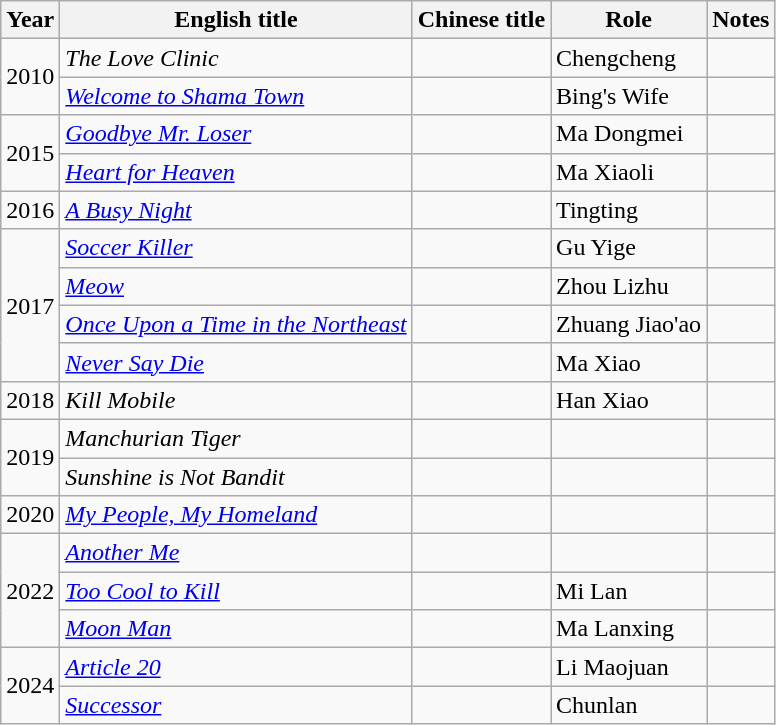<table class="wikitable sortable">
<tr>
<th>Year</th>
<th>English title</th>
<th>Chinese title</th>
<th>Role</th>
<th ! class="unsortable">Notes</th>
</tr>
<tr>
<td rowspan="2">2010</td>
<td><em>The Love Clinic</em></td>
<td></td>
<td>Chengcheng</td>
<td></td>
</tr>
<tr>
<td><em><a href='#'>Welcome to Shama Town</a></em></td>
<td></td>
<td>Bing's Wife</td>
<td></td>
</tr>
<tr>
<td rowspan="2">2015</td>
<td><em><a href='#'>Goodbye Mr. Loser</a></em></td>
<td></td>
<td>Ma Dongmei</td>
<td></td>
</tr>
<tr>
<td><em><a href='#'>Heart for Heaven</a></em></td>
<td></td>
<td>Ma Xiaoli</td>
<td></td>
</tr>
<tr>
<td>2016</td>
<td><em><a href='#'>A Busy Night</a></em></td>
<td></td>
<td>Tingting</td>
<td></td>
</tr>
<tr>
<td rowspan="4">2017</td>
<td><em><a href='#'>Soccer Killer</a></em></td>
<td></td>
<td>Gu Yige</td>
<td></td>
</tr>
<tr>
<td><em><a href='#'>Meow</a></em></td>
<td></td>
<td>Zhou Lizhu</td>
<td></td>
</tr>
<tr>
<td><em><a href='#'>Once Upon a Time in the Northeast</a></em></td>
<td></td>
<td>Zhuang Jiao'ao</td>
<td></td>
</tr>
<tr>
<td><em><a href='#'>Never Say Die</a></em></td>
<td></td>
<td>Ma Xiao</td>
<td></td>
</tr>
<tr>
<td>2018</td>
<td><em>Kill Mobile</em></td>
<td></td>
<td>Han Xiao</td>
<td></td>
</tr>
<tr>
<td rowspan="2">2019</td>
<td><em>Manchurian Tiger</em></td>
<td></td>
<td></td>
<td></td>
</tr>
<tr>
<td><em>Sunshine is Not Bandit</em></td>
<td></td>
<td></td>
<td></td>
</tr>
<tr>
<td>2020</td>
<td><em><a href='#'>My People, My Homeland</a></em></td>
<td></td>
<td></td>
<td></td>
</tr>
<tr>
<td rowspan="3">2022</td>
<td><em><a href='#'>Another Me</a></em></td>
<td></td>
<td></td>
<td></td>
</tr>
<tr>
<td><em><a href='#'>Too Cool to Kill</a></em></td>
<td></td>
<td>Mi Lan</td>
<td></td>
</tr>
<tr>
<td><em><a href='#'>Moon Man</a></em></td>
<td></td>
<td>Ma Lanxing</td>
<td></td>
</tr>
<tr>
<td rowspan="2">2024</td>
<td><em><a href='#'>Article 20</a></em></td>
<td></td>
<td>Li Maojuan</td>
<td></td>
</tr>
<tr>
<td><em><a href='#'>Successor</a></em></td>
<td></td>
<td>Chunlan</td>
<td></td>
</tr>
</table>
